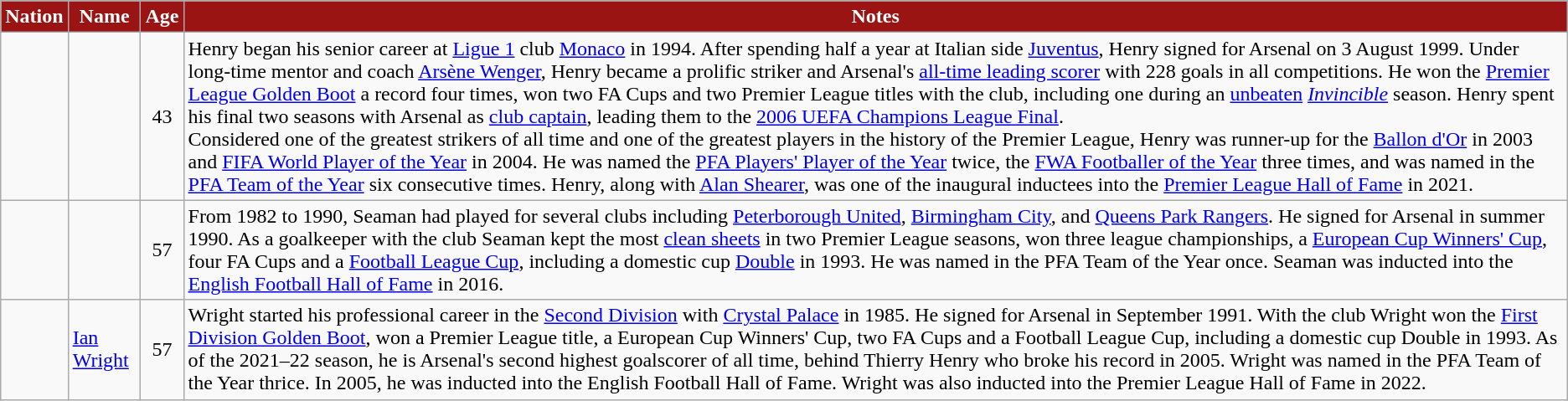<table class="wikitable">
<tr>
<th style="background-color:#9a1413; color:white;">Nation</th>
<th style="background-color:#9a1413; color:white;">Name</th>
<th style="background-color:#9a1413; color:white;">Age</th>
<th style="background-color:#9a1413; color:white;">Notes</th>
</tr>
<tr>
<td></td>
<td></td>
<td style="text-align:center;">43</td>
<td>Henry began his senior career at <a href='#'>Ligue 1</a> club <a href='#'>Monaco</a> in 1994. After spending half a year at Italian side <a href='#'>Juventus</a>, Henry signed for Arsenal on 3 August 1999. Under long-time mentor and coach <a href='#'>Arsène Wenger</a>, Henry became a prolific striker and Arsenal's <a href='#'>all-time leading scorer</a> with 228 goals in all competitions. He won the <a href='#'>Premier League Golden Boot</a> a record four times, won two FA Cups and two Premier League titles with the club, including one during an <a href='#'>unbeaten</a> <a href='#'><em>Invincible</em></a> season. Henry spent his final two seasons with Arsenal as <a href='#'>club captain</a>, leading them to the <a href='#'>2006 UEFA Champions League Final</a>.<br>Considered one of the greatest strikers of all time and one of the greatest players in the history of the Premier League, Henry was runner-up for the <a href='#'>Ballon d'Or</a> in 2003 and <a href='#'>FIFA World Player of the Year</a> in 2004. He was named the <a href='#'>PFA Players' Player of the Year</a> twice, the <a href='#'>FWA Footballer of the Year</a> three times, and was named in the <a href='#'>PFA Team of the Year</a> six consecutive times. Henry, along with <a href='#'>Alan Shearer</a>, was one of the inaugural inductees into the <a href='#'>Premier League Hall of Fame</a> in 2021.</td>
</tr>
<tr>
<td></td>
<td></td>
<td style="text-align:center;">57</td>
<td>From 1982 to 1990, Seaman had played for several clubs including <a href='#'>Peterborough United</a>, <a href='#'>Birmingham City</a>, and <a href='#'>Queens Park Rangers</a>. He signed for Arsenal in summer 1990. As a goalkeeper with the club Seaman kept the most <a href='#'>clean sheets</a> in two Premier League seasons, won three league championships, a <a href='#'>European Cup Winners' Cup</a>, four FA Cups and a <a href='#'>Football League Cup</a>, including a domestic cup <a href='#'>Double</a> in 1993. He was named in the PFA Team of the Year once. Seaman was inducted into the <a href='#'>English Football Hall of Fame</a> in 2016.</td>
</tr>
<tr>
<td></td>
<td><a href='#'>Ian Wright</a></td>
<td style="text-align:center;">57</td>
<td>Wright started his professional career in the <a href='#'>Second Division</a> with <a href='#'>Crystal Palace</a> in 1985. He signed for Arsenal in September 1991. With the club Wright won the <a href='#'>First Division Golden Boot</a>, won a Premier League title, a European Cup Winners' Cup, two FA Cups and a Football League Cup, including a domestic cup Double in 1993. As of the 2021–22 season, he is Arsenal's second highest goalscorer of all time, behind Thierry Henry who broke his record in 2005. Wright was named in the PFA Team of the Year thrice. In 2005, he was inducted into the English Football Hall of Fame. Wright was also inducted into the Premier League Hall of Fame in 2022.</td>
</tr>
</table>
